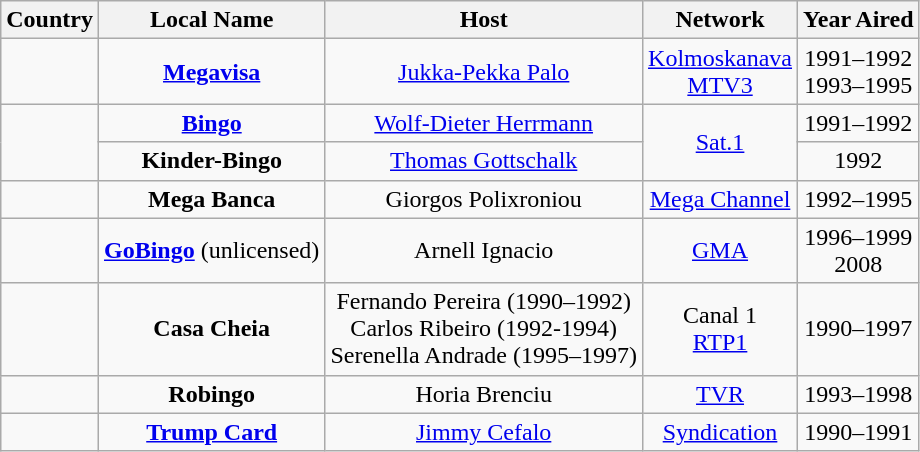<table class="wikitable" style="text-align:center;">
<tr>
<th>Country</th>
<th>Local Name</th>
<th>Host</th>
<th>Network</th>
<th>Year Aired</th>
</tr>
<tr>
<td></td>
<td><strong><a href='#'>Megavisa</a></strong></td>
<td><a href='#'>Jukka-Pekka Palo</a></td>
<td><a href='#'>Kolmoskanava</a><br><a href='#'>MTV3</a></td>
<td>1991–1992<br>1993–1995</td>
</tr>
<tr>
<td rowspan=2></td>
<td><strong><a href='#'>Bingo</a></strong></td>
<td><a href='#'>Wolf-Dieter Herrmann</a></td>
<td rowspan=2><a href='#'>Sat.1</a></td>
<td>1991–1992</td>
</tr>
<tr>
<td><strong>Kinder-Bingo</strong></td>
<td><a href='#'>Thomas Gottschalk</a></td>
<td>1992</td>
</tr>
<tr>
<td></td>
<td><strong>Mega Banca</strong></td>
<td>Giorgos Polixroniou</td>
<td><a href='#'>Mega Channel</a></td>
<td>1992–1995</td>
</tr>
<tr>
<td></td>
<td><strong><a href='#'>GoBingo</a></strong> (unlicensed)</td>
<td>Arnell Ignacio</td>
<td><a href='#'>GMA</a></td>
<td>1996–1999<br>2008</td>
</tr>
<tr>
<td></td>
<td><strong>Casa Cheia</strong></td>
<td>Fernando Pereira (1990–1992)<br>Carlos Ribeiro (1992-1994)<br>Serenella Andrade (1995–1997)</td>
<td>Canal 1<br><a href='#'>RTP1</a></td>
<td>1990–1997</td>
</tr>
<tr>
<td></td>
<td><strong>Robingo</strong></td>
<td>Horia Brenciu</td>
<td><a href='#'>TVR</a></td>
<td>1993–1998</td>
</tr>
<tr>
<td></td>
<td><strong><a href='#'>Trump Card</a></strong></td>
<td><a href='#'>Jimmy Cefalo</a></td>
<td><a href='#'>Syndication</a></td>
<td>1990–1991</td>
</tr>
</table>
